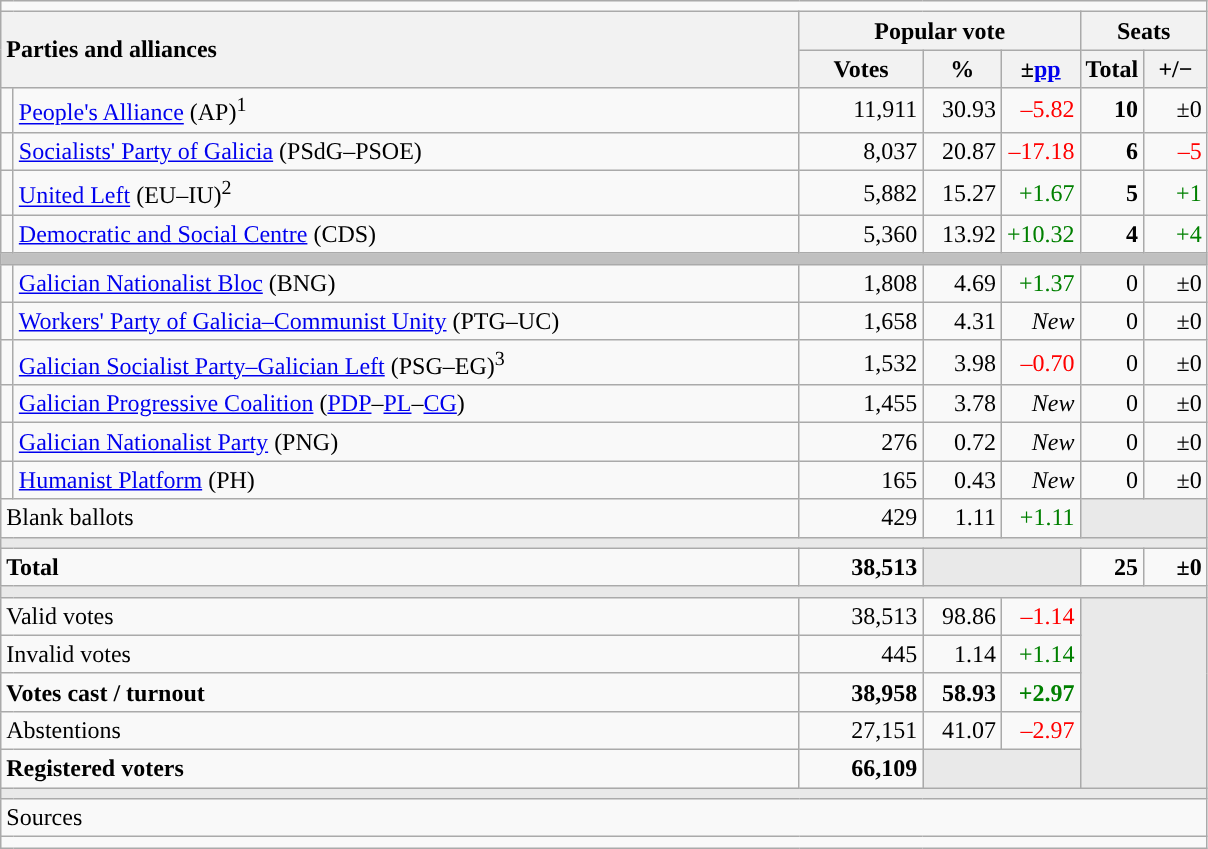<table class="wikitable" style="text-align:right;">
<tr>
<td colspan="7"></td>
</tr>
<tr>
<th style="text-align:left;" rowspan="2" colspan="2" width="525">Parties and alliances</th>
<th colspan="3">Popular vote</th>
<th colspan="2">Seats</th>
</tr>
<tr>
<th width="75">Votes</th>
<th width="45">%</th>
<th width="45">±<a href='#'>pp</a></th>
<th width="35">Total</th>
<th width="35">+/−</th>
</tr>
<tr>
<td width="1" style="color:inherit;background:"></td>
<td align="left"><a href='#'>People's Alliance</a> (AP)<sup>1</sup></td>
<td>11,911</td>
<td>30.93</td>
<td style="color:red;">–5.82</td>
<td><strong>10</strong></td>
<td>±0</td>
</tr>
<tr>
<td style="color:inherit;background:"></td>
<td align="left"><a href='#'>Socialists' Party of Galicia</a> (PSdG–PSOE)</td>
<td>8,037</td>
<td>20.87</td>
<td style="color:red;">–17.18</td>
<td><strong>6</strong></td>
<td style="color:red;">–5</td>
</tr>
<tr>
<td style="color:inherit;background:"></td>
<td align="left"><a href='#'>United Left</a> (EU–IU)<sup>2</sup></td>
<td>5,882</td>
<td>15.27</td>
<td style="color:green;">+1.67</td>
<td><strong>5</strong></td>
<td style="color:green;">+1</td>
</tr>
<tr>
<td style="color:inherit;background:"></td>
<td align="left"><a href='#'>Democratic and Social Centre</a> (CDS)</td>
<td>5,360</td>
<td>13.92</td>
<td style="color:green;">+10.32</td>
<td><strong>4</strong></td>
<td style="color:green;">+4</td>
</tr>
<tr>
<td colspan="7" style="color:inherit;background:#C0C0C0"></td>
</tr>
<tr>
<td style="color:inherit;background:"></td>
<td align="left"><a href='#'>Galician Nationalist Bloc</a> (BNG)</td>
<td>1,808</td>
<td>4.69</td>
<td style="color:green;">+1.37</td>
<td>0</td>
<td>±0</td>
</tr>
<tr>
<td style="color:inherit;background:"></td>
<td align="left"><a href='#'>Workers' Party of Galicia–Communist Unity</a> (PTG–UC)</td>
<td>1,658</td>
<td>4.31</td>
<td><em>New</em></td>
<td>0</td>
<td>±0</td>
</tr>
<tr>
<td style="color:inherit;background:"></td>
<td align="left"><a href='#'>Galician Socialist Party–Galician Left</a> (PSG–EG)<sup>3</sup></td>
<td>1,532</td>
<td>3.98</td>
<td style="color:red;">–0.70</td>
<td>0</td>
<td>±0</td>
</tr>
<tr>
<td style="color:inherit;background:"></td>
<td align="left"><a href='#'>Galician Progressive Coalition</a> (<a href='#'>PDP</a>–<a href='#'>PL</a>–<a href='#'>CG</a>)</td>
<td>1,455</td>
<td>3.78</td>
<td><em>New</em></td>
<td>0</td>
<td>±0</td>
</tr>
<tr>
<td style="color:inherit;background:"></td>
<td align="left"><a href='#'>Galician Nationalist Party</a> (PNG)</td>
<td>276</td>
<td>0.72</td>
<td><em>New</em></td>
<td>0</td>
<td>±0</td>
</tr>
<tr>
<td style="color:inherit;background:"></td>
<td align="left"><a href='#'>Humanist Platform</a> (PH)</td>
<td>165</td>
<td>0.43</td>
<td><em>New</em></td>
<td>0</td>
<td>±0</td>
</tr>
<tr>
<td align="left" colspan="2">Blank ballots</td>
<td>429</td>
<td>1.11</td>
<td style="color:green;">+1.11</td>
<td style="color:inherit;background:#E9E9E9" colspan="2"></td>
</tr>
<tr>
<td colspan="7" style="color:inherit;background:#E9E9E9"></td>
</tr>
<tr style="font-weight:bold;">
<td align="left" colspan="2">Total</td>
<td>38,513</td>
<td bgcolor="#E9E9E9" colspan="2"></td>
<td>25</td>
<td>±0</td>
</tr>
<tr>
<td colspan="7" style="color:inherit;background:#E9E9E9"></td>
</tr>
<tr>
<td align="left" colspan="2">Valid votes</td>
<td>38,513</td>
<td>98.86</td>
<td style="color:red;">–1.14</td>
<td bgcolor="#E9E9E9" colspan="2" rowspan="5"></td>
</tr>
<tr>
<td align="left" colspan="2">Invalid votes</td>
<td>445</td>
<td>1.14</td>
<td style="color:green;">+1.14</td>
</tr>
<tr style="font-weight:bold;">
<td align="left" colspan="2">Votes cast / turnout</td>
<td>38,958</td>
<td>58.93</td>
<td style="color:green;">+2.97</td>
</tr>
<tr>
<td align="left" colspan="2">Abstentions</td>
<td>27,151</td>
<td>41.07</td>
<td style="color:red;">–2.97</td>
</tr>
<tr style="font-weight:bold;">
<td align="left" colspan="2">Registered voters</td>
<td>66,109</td>
<td bgcolor="#E9E9E9" colspan="2"></td>
</tr>
<tr>
<td colspan="7" style="color:inherit;background:#E9E9E9"></td>
</tr>
<tr>
<td align="left" colspan="7">Sources</td>
</tr>
<tr>
<td colspan="7" style="text-align:left; max-width:790px;"></td>
</tr>
</table>
